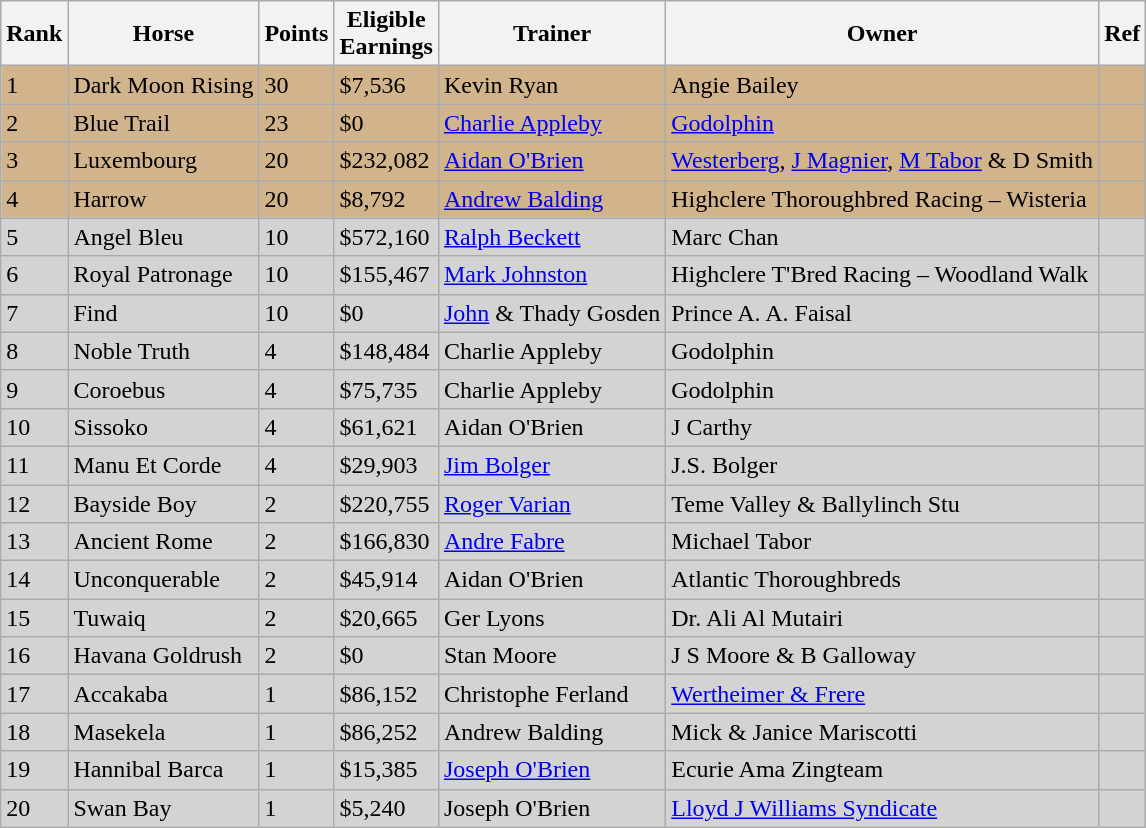<table class="wikitable">
<tr>
<th>Rank</th>
<th>Horse</th>
<th>Points</th>
<th>Eligible<br>Earnings</th>
<th>Trainer</th>
<th>Owner</th>
<th>Ref</th>
</tr>
<tr bgcolor="tan">
<td>1</td>
<td>Dark Moon Rising</td>
<td>30</td>
<td>$7,536</td>
<td>Kevin Ryan</td>
<td>Angie Bailey</td>
<td></td>
</tr>
<tr bgcolor="tan">
<td>2</td>
<td>Blue Trail</td>
<td>23</td>
<td>$0</td>
<td><a href='#'>Charlie Appleby</a></td>
<td><a href='#'>Godolphin</a></td>
<td></td>
</tr>
<tr bgcolor="tan">
<td>3</td>
<td>Luxembourg</td>
<td>20</td>
<td>$232,082</td>
<td><a href='#'>Aidan O'Brien</a></td>
<td><a href='#'>Westerberg</a>, <a href='#'>J Magnier</a>, <a href='#'>M Tabor</a> & D Smith</td>
<td></td>
</tr>
<tr bgcolor="tan">
<td>4</td>
<td>Harrow</td>
<td>20</td>
<td>$8,792</td>
<td><a href='#'>Andrew Balding</a></td>
<td>Highclere Thoroughbred Racing – Wisteria</td>
<td></td>
</tr>
<tr bgcolor="lightgrey">
<td>5</td>
<td>Angel Bleu</td>
<td>10</td>
<td>$572,160</td>
<td><a href='#'>Ralph Beckett</a></td>
<td>Marc Chan</td>
<td></td>
</tr>
<tr bgcolor="lightgray">
<td>6</td>
<td>Royal Patronage</td>
<td>10</td>
<td>$155,467</td>
<td><a href='#'>Mark Johnston</a></td>
<td>Highclere T'Bred Racing – Woodland Walk</td>
<td></td>
</tr>
<tr bgcolor="lightgray">
<td>7</td>
<td>Find</td>
<td>10</td>
<td>$0</td>
<td><a href='#'>John</a> & Thady Gosden</td>
<td>Prince A. A. Faisal</td>
<td></td>
</tr>
<tr bgcolor="lightgray">
<td>8</td>
<td>Noble Truth</td>
<td>4</td>
<td>$148,484</td>
<td>Charlie Appleby</td>
<td>Godolphin</td>
<td></td>
</tr>
<tr bgcolor="lightgray">
<td>9</td>
<td>Coroebus</td>
<td>4</td>
<td>$75,735</td>
<td>Charlie Appleby</td>
<td>Godolphin</td>
<td></td>
</tr>
<tr bgcolor="lightgray">
<td>10</td>
<td>Sissoko</td>
<td>4</td>
<td>$61,621</td>
<td>Aidan O'Brien</td>
<td>J Carthy</td>
<td></td>
</tr>
<tr bgcolor="lightgray">
<td>11</td>
<td>Manu Et Corde</td>
<td>4</td>
<td>$29,903</td>
<td><a href='#'>Jim Bolger</a></td>
<td>J.S. Bolger</td>
<td></td>
</tr>
<tr bgcolor="lightgray">
<td>12</td>
<td>Bayside Boy</td>
<td>2</td>
<td>$220,755</td>
<td><a href='#'>Roger Varian</a></td>
<td>Teme Valley & Ballylinch Stu</td>
<td></td>
</tr>
<tr bgcolor="lightgray">
<td>13</td>
<td>Ancient Rome</td>
<td>2</td>
<td>$166,830</td>
<td><a href='#'>Andre Fabre</a></td>
<td>Michael Tabor</td>
<td></td>
</tr>
<tr bgcolor="lightgray">
<td>14</td>
<td>Unconquerable</td>
<td>2</td>
<td>$45,914</td>
<td>Aidan O'Brien</td>
<td>Atlantic Thoroughbreds</td>
<td></td>
</tr>
<tr bgcolor="lightgray">
<td>15</td>
<td>Tuwaiq</td>
<td>2</td>
<td>$20,665</td>
<td>Ger Lyons</td>
<td>Dr. Ali Al Mutairi</td>
<td></td>
</tr>
<tr bgcolor="lightgray">
<td>16</td>
<td>Havana Goldrush</td>
<td>2</td>
<td>$0</td>
<td>Stan Moore</td>
<td>J S Moore & B Galloway</td>
<td></td>
</tr>
<tr bgcolor="lightgray">
<td>17</td>
<td>Accakaba</td>
<td>1</td>
<td>$86,152</td>
<td>Christophe Ferland</td>
<td><a href='#'>Wertheimer & Frere</a></td>
<td></td>
</tr>
<tr bgcolor="lightgray">
<td>18</td>
<td>Masekela</td>
<td>1</td>
<td>$86,252</td>
<td>Andrew Balding</td>
<td>Mick & Janice Mariscotti</td>
<td></td>
</tr>
<tr bgcolor="lightgray">
<td>19</td>
<td>Hannibal Barca</td>
<td>1</td>
<td>$15,385</td>
<td><a href='#'>Joseph O'Brien</a></td>
<td>Ecurie Ama Zingteam</td>
<td></td>
</tr>
<tr bgcolor="lightgray">
<td>20</td>
<td>Swan Bay</td>
<td>1</td>
<td>$5,240</td>
<td>Joseph O'Brien</td>
<td><a href='#'>Lloyd J Williams Syndicate</a></td>
<td></td>
</tr>
</table>
